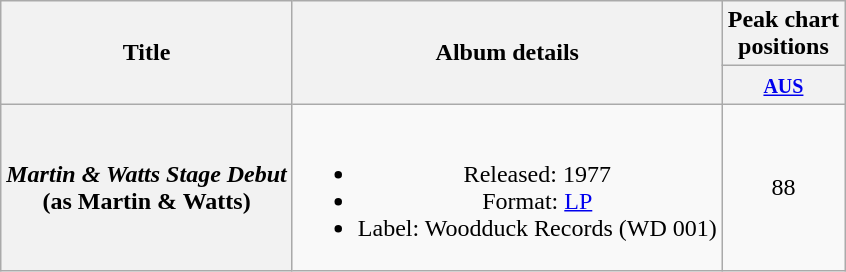<table class="wikitable plainrowheaders" style="text-align:center;" border="1">
<tr>
<th scope="col" rowspan="2">Title</th>
<th scope="col" rowspan="2">Album details</th>
<th scope="col" colspan="1">Peak chart<br>positions</th>
</tr>
<tr>
<th scope="col" style="text-align:center;"><small><a href='#'>AUS</a><br></small></th>
</tr>
<tr>
<th scope="row"><em>Martin & Watts Stage Debut</em> <br> (as Martin & Watts)</th>
<td><br><ul><li>Released: 1977</li><li>Format: <a href='#'>LP</a></li><li>Label: Woodduck Records (WD 001)</li></ul></td>
<td align="center">88</td>
</tr>
</table>
